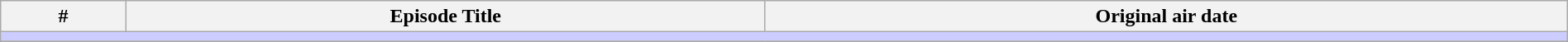<table class="wikitable" width="100%">
<tr>
<th width="8%">#</th>
<th>Episode Title</th>
<th>Original air date</th>
</tr>
<tr>
<td colspan="5" bgcolor="#CCF"></td>
</tr>
<tr>
</tr>
</table>
